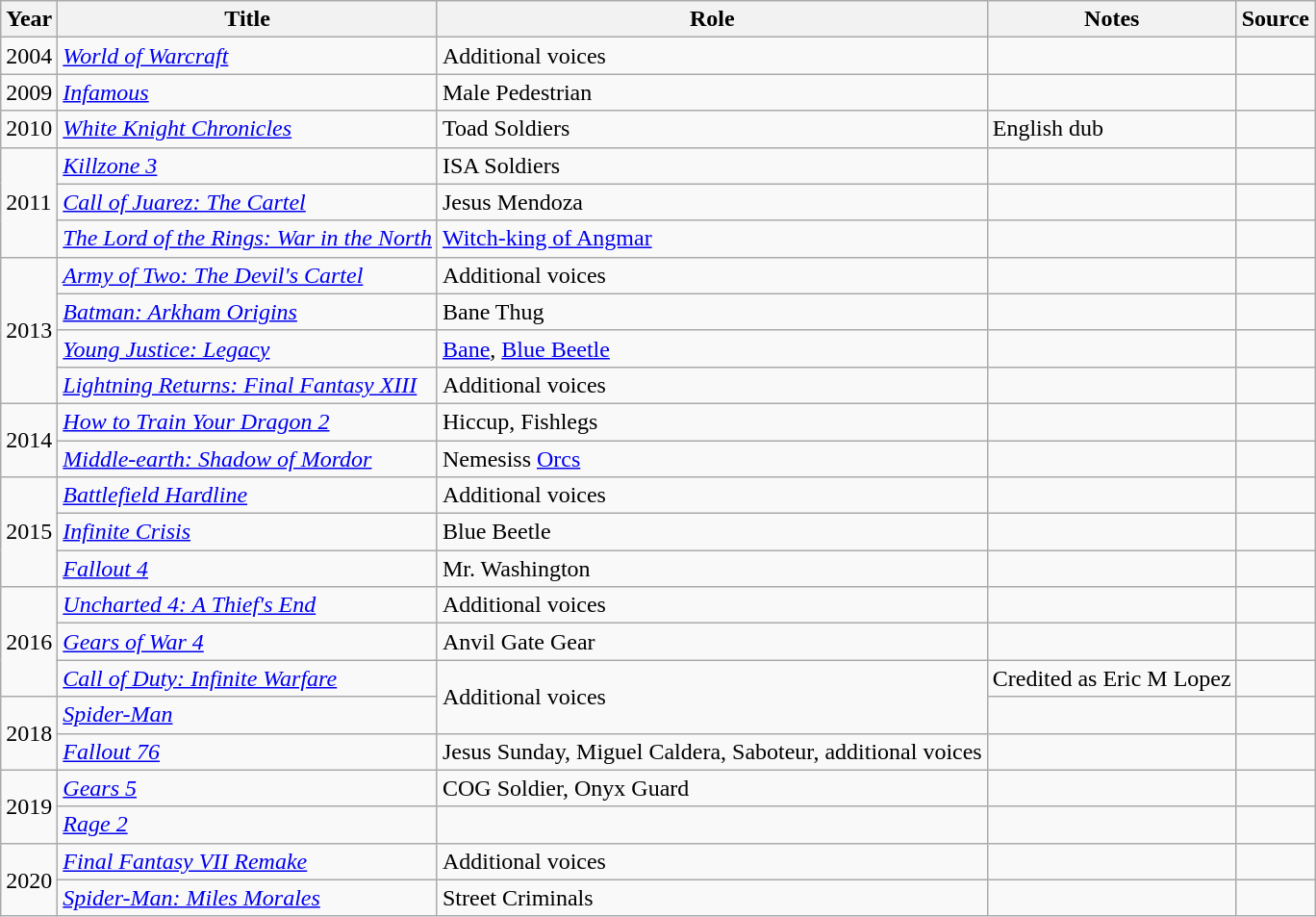<table class="wikitable sortable">
<tr>
<th>Year</th>
<th>Title</th>
<th>Role</th>
<th>Notes</th>
<th>Source</th>
</tr>
<tr>
<td>2004</td>
<td><em><a href='#'>World of Warcraft</a></em></td>
<td>Additional voices</td>
<td></td>
<td></td>
</tr>
<tr>
<td>2009</td>
<td><em><a href='#'>Infamous</a></em></td>
<td>Male Pedestrian</td>
<td></td>
<td></td>
</tr>
<tr>
<td>2010</td>
<td><em><a href='#'>White Knight Chronicles</a></em></td>
<td>Toad Soldiers</td>
<td>English dub</td>
<td></td>
</tr>
<tr>
<td rowspan=3>2011</td>
<td><em><a href='#'>Killzone 3</a></em></td>
<td>ISA Soldiers</td>
<td></td>
<td></td>
</tr>
<tr>
<td><em><a href='#'>Call of Juarez: The Cartel</a></em></td>
<td>Jesus Mendoza</td>
<td></td>
<td></td>
</tr>
<tr>
<td><em><a href='#'>The Lord of the Rings: War in the North</a></em></td>
<td><a href='#'>Witch-king of Angmar</a></td>
<td></td>
<td></td>
</tr>
<tr>
<td rowspan=4>2013</td>
<td><em><a href='#'>Army of Two: The Devil's Cartel</a></em></td>
<td>Additional voices</td>
<td></td>
<td></td>
</tr>
<tr>
<td><em><a href='#'>Batman: Arkham Origins</a></em></td>
<td>Bane Thug</td>
<td></td>
<td></td>
</tr>
<tr>
<td><em><a href='#'>Young Justice: Legacy</a></em></td>
<td><a href='#'>Bane</a>, <a href='#'>Blue Beetle</a></td>
<td></td>
<td></td>
</tr>
<tr>
<td><em><a href='#'>Lightning Returns: Final Fantasy XIII</a></em></td>
<td>Additional voices</td>
<td></td>
<td></td>
</tr>
<tr>
<td rowspan=2>2014</td>
<td><em><a href='#'>How to Train Your Dragon 2</a></em></td>
<td>Hiccup, Fishlegs</td>
<td></td>
<td></td>
</tr>
<tr>
<td><em><a href='#'>Middle-earth: Shadow of Mordor</a></em></td>
<td>Nemesiss <a href='#'>Orcs</a></td>
<td></td>
<td></td>
</tr>
<tr>
<td rowspan=3>2015</td>
<td><em><a href='#'>Battlefield Hardline</a></em></td>
<td>Additional voices</td>
<td></td>
<td></td>
</tr>
<tr>
<td><em><a href='#'>Infinite Crisis</a></em></td>
<td>Blue Beetle</td>
<td></td>
<td></td>
</tr>
<tr>
<td><em><a href='#'>Fallout 4</a></em></td>
<td>Mr. Washington</td>
<td></td>
<td></td>
</tr>
<tr>
<td rowspan=3>2016</td>
<td><em><a href='#'>Uncharted 4: A Thief's End</a></em></td>
<td>Additional voices</td>
<td></td>
<td></td>
</tr>
<tr>
<td><em><a href='#'>Gears of War 4</a></em></td>
<td>Anvil Gate Gear</td>
<td></td>
<td></td>
</tr>
<tr>
<td><em><a href='#'>Call of Duty: Infinite Warfare</a></em></td>
<td rowspan=2>Additional voices</td>
<td>Credited as Eric M Lopez</td>
<td></td>
</tr>
<tr>
<td rowspan=2>2018</td>
<td><em><a href='#'>Spider-Man</a></em></td>
<td></td>
<td></td>
</tr>
<tr>
<td><em><a href='#'>Fallout 76</a></em></td>
<td>Jesus Sunday, Miguel Caldera, Saboteur, additional voices</td>
<td></td>
<td></td>
</tr>
<tr>
<td rowspan="2">2019</td>
<td><em><a href='#'>Gears 5</a></em></td>
<td>COG Soldier, Onyx Guard</td>
<td></td>
<td></td>
</tr>
<tr>
<td><em><a href='#'>Rage 2</a></em></td>
<td></td>
<td></td>
<td></td>
</tr>
<tr>
<td rowspan="2">2020</td>
<td><em><a href='#'>Final Fantasy VII Remake</a></em></td>
<td>Additional voices</td>
<td></td>
<td></td>
</tr>
<tr>
<td><em><a href='#'>Spider-Man: Miles Morales</a></em></td>
<td>Street Criminals</td>
<td></td>
<td></td>
</tr>
</table>
